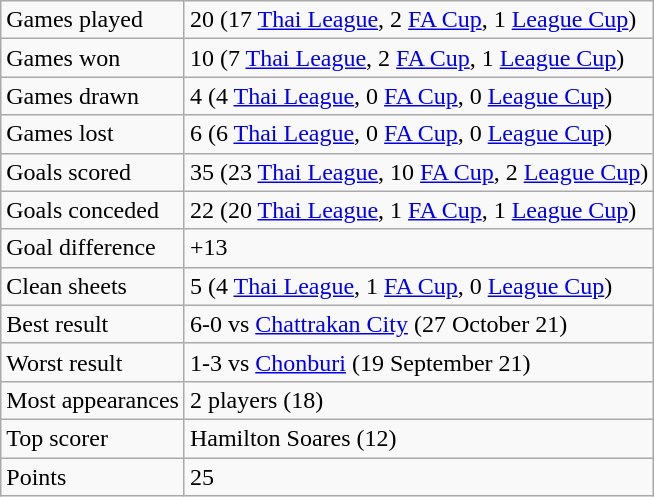<table class="wikitable">
<tr>
<td>Games played</td>
<td>20 (17 <a href='#'>Thai League</a>, 2 <a href='#'>FA Cup</a>, 1 <a href='#'>League Cup</a>)</td>
</tr>
<tr>
<td>Games won</td>
<td>10 (7 <a href='#'>Thai League</a>, 2 <a href='#'>FA Cup</a>, 1 <a href='#'>League Cup</a>)</td>
</tr>
<tr>
<td>Games drawn</td>
<td>4 (4 <a href='#'>Thai League</a>, 0 <a href='#'>FA Cup</a>, 0 <a href='#'>League Cup</a>)</td>
</tr>
<tr>
<td>Games lost</td>
<td>6 (6 <a href='#'>Thai League</a>, 0 <a href='#'>FA Cup</a>, 0 <a href='#'>League Cup</a>)</td>
</tr>
<tr>
<td>Goals scored</td>
<td>35 (23 <a href='#'>Thai League</a>, 10 <a href='#'>FA Cup</a>, 2 <a href='#'>League Cup</a>)</td>
</tr>
<tr>
<td>Goals conceded</td>
<td>22 (20 <a href='#'>Thai League</a>, 1 <a href='#'>FA Cup</a>, 1 <a href='#'>League Cup</a>)</td>
</tr>
<tr>
<td>Goal difference</td>
<td>+13</td>
</tr>
<tr>
<td>Clean sheets</td>
<td>5 (4 <a href='#'>Thai League</a>, 1 <a href='#'>FA Cup</a>, 0 <a href='#'>League Cup</a>)</td>
</tr>
<tr>
<td>Best result</td>
<td>6-0 vs <a href='#'>Chattrakan City</a> (27 October 21)</td>
</tr>
<tr>
<td>Worst result</td>
<td>1-3 vs <a href='#'>Chonburi</a> (19 September 21)</td>
</tr>
<tr>
<td>Most appearances</td>
<td>2 players (18)</td>
</tr>
<tr>
<td>Top scorer</td>
<td>Hamilton Soares (12)</td>
</tr>
<tr>
<td>Points</td>
<td>25</td>
</tr>
</table>
